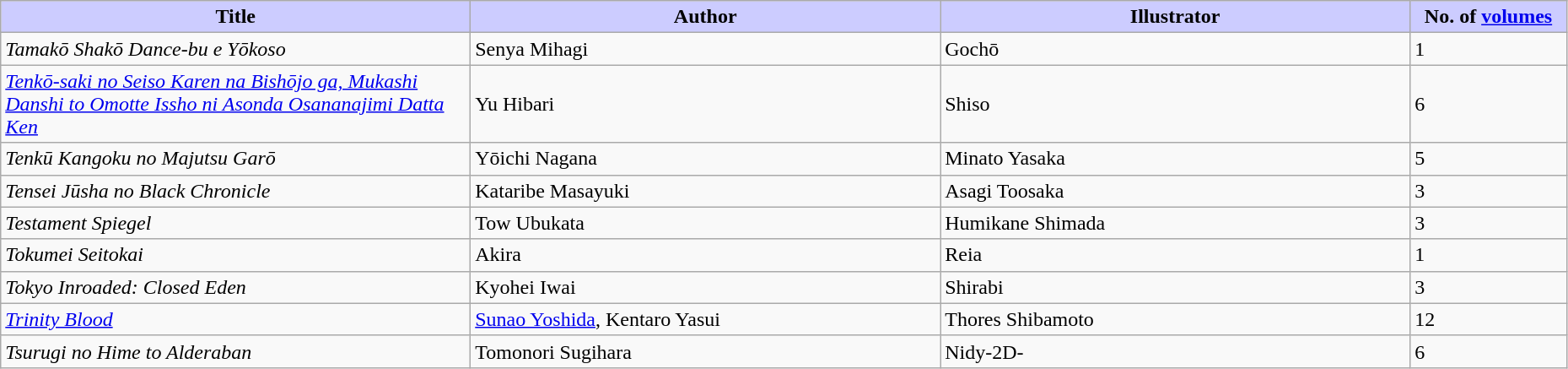<table class="wikitable" style="width: 98%;">
<tr>
<th width=30% style="background:#ccf;">Title</th>
<th width=30% style="background:#ccf;">Author</th>
<th width=30% style="background:#ccf;">Illustrator</th>
<th width=10% style="background:#ccf;">No. of <a href='#'>volumes</a></th>
</tr>
<tr>
<td><em>Tamakō Shakō Dance-bu e Yōkoso</em></td>
<td>Senya Mihagi</td>
<td>Gochō</td>
<td>1</td>
</tr>
<tr>
<td><em><a href='#'>Tenkō-saki no Seiso Karen na Bishōjo ga, Mukashi Danshi to Omotte Issho ni Asonda Osananajimi Datta Ken</a></em></td>
<td>Yu Hibari</td>
<td>Shiso</td>
<td>6</td>
</tr>
<tr>
<td><em>Tenkū Kangoku no Majutsu Garō</em></td>
<td>Yōichi Nagana</td>
<td>Minato Yasaka</td>
<td>5</td>
</tr>
<tr>
<td><em>Tensei Jūsha no Black Chronicle</em></td>
<td>Kataribe Masayuki</td>
<td>Asagi Toosaka</td>
<td>3</td>
</tr>
<tr>
<td><em>Testament Spiegel</em></td>
<td>Tow Ubukata</td>
<td>Humikane Shimada</td>
<td>3</td>
</tr>
<tr>
<td><em>Tokumei Seitokai</em></td>
<td>Akira</td>
<td>Reia</td>
<td>1</td>
</tr>
<tr>
<td><em>Tokyo Inroaded: Closed Eden</em></td>
<td>Kyohei Iwai</td>
<td>Shirabi</td>
<td>3</td>
</tr>
<tr>
<td><em><a href='#'>Trinity Blood</a></em></td>
<td><a href='#'>Sunao Yoshida</a>, Kentaro Yasui</td>
<td>Thores Shibamoto</td>
<td>12</td>
</tr>
<tr>
<td><em>Tsurugi no Hime to Alderaban</em></td>
<td>Tomonori Sugihara</td>
<td>Nidy-2D-</td>
<td>6</td>
</tr>
</table>
